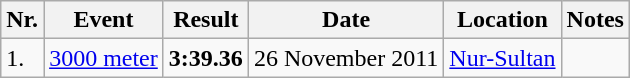<table class="wikitable vatop">
<tr>
<th>Nr.</th>
<th>Event</th>
<th>Result</th>
<th>Date</th>
<th>Location</th>
<th>Notes</th>
</tr>
<tr>
<td>1.</td>
<td><a href='#'>3000 meter</a></td>
<td><strong>3:39.36</strong></td>
<td>26 November 2011</td>
<td><a href='#'>Nur-Sultan</a></td>
<td></td>
</tr>
</table>
